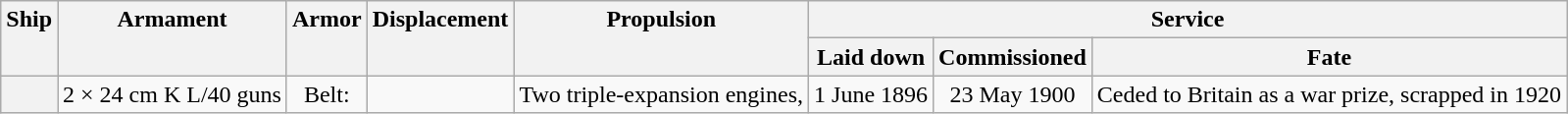<table class="wikitable plainrowheaders" style="text-align: center;">
<tr valign="top">
<th scope="col" rowspan="2">Ship</th>
<th scope="col" rowspan="2">Armament</th>
<th scope="col" rowspan="2">Armor</th>
<th scope="col" rowspan="2">Displacement</th>
<th scope="col" rowspan="2">Propulsion</th>
<th scope="col" colspan="3">Service</th>
</tr>
<tr valign="top">
<th scope="col">Laid down</th>
<th scope="col">Commissioned</th>
<th scope="col">Fate</th>
</tr>
<tr valign="center">
<th scope="row"></th>
<td>2 × 24 cm K L/40 guns</td>
<td>Belt: </td>
<td></td>
<td>Two triple-expansion engines, </td>
<td>1 June 1896</td>
<td>23 May 1900</td>
<td>Ceded to Britain as a war prize, scrapped in 1920</td>
</tr>
</table>
